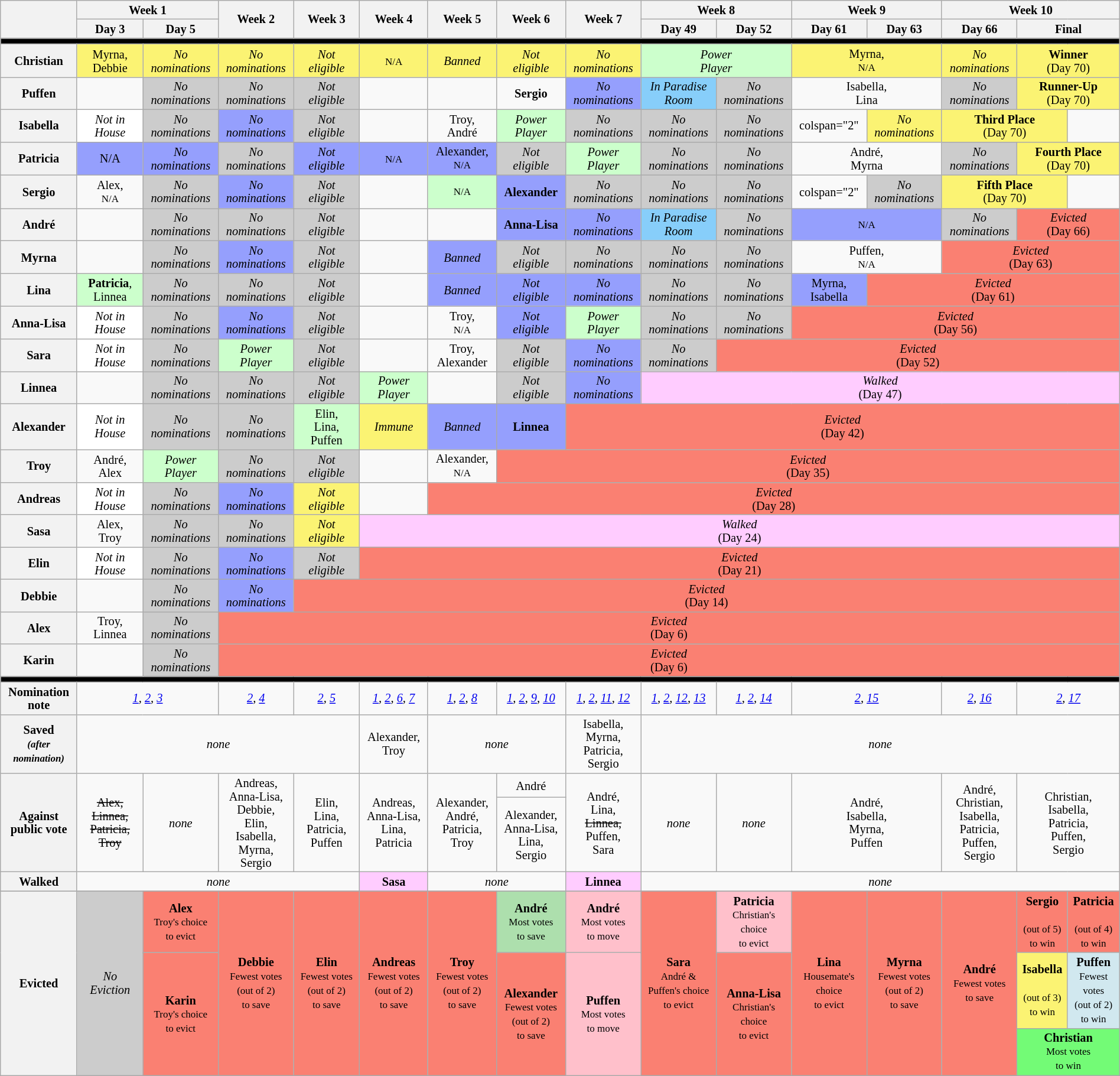<table class="wikitable" style="text-align:center; font-size:85%; line-height:15px; width:100%">
<tr>
<th rowspan="2" style="width:5%"></th>
<th colspan="2" style="width:5%">Week 1</th>
<th rowspan="2" style="width:5%">Week 2</th>
<th rowspan="2" style="width:5%">Week 3</th>
<th rowspan="2" style="width:5%">Week 4</th>
<th rowspan="2" style="width:5%">Week 5</th>
<th rowspan="2" style="width:5%">Week 6</th>
<th rowspan="2" style="width:5%">Week 7</th>
<th colspan="2" style="width:5%">Week 8</th>
<th colspan="2" style="width:5%">Week 9</th>
<th colspan="3" style="width:5%">Week 10</th>
</tr>
<tr>
<th style="width: 5%;">Day 3</th>
<th style="width: 5%;">Day 5</th>
<th style="width: 5%;">Day 49</th>
<th style="width: 5%;">Day 52</th>
<th style="width: 5%;">Day 61</th>
<th style="width: 5%;">Day 63</th>
<th style="width: 5%;">Day 66</th>
<th colspan="2" style="width: 5%;">Final</th>
</tr>
<tr>
<th colspan="16" style="background:#000"></th>
</tr>
<tr>
<th>Christian</th>
<td style="background:#FBF373">Myrna,<br>Debbie</td>
<td style="background:#FBF373"><em>No<br>nominations</em></td>
<td style="background:#FBF373"><em>No<br>nominations</em></td>
<td style="background:#FBF373"><em>Not<br>eligible</em></td>
<td style="background:#FBF373"><small>N/A</small></td>
<td style="background:#FBF373"><em>Banned</em></td>
<td style="background:#FBF373"><em>Not<br>eligible</em></td>
<td style="background:#FBF373"><em>No<br>nominations</em></td>
<td style="background:#cfc" colspan=2><em>Power<br>Player</em></td>
<td style="background:#FBF373" colspan="2">Myrna,<br><small>N/A</small></td>
<td style="background:#FBF373"><em>No<br>nominations</em></td>
<td style="background:#FBF373" colspan="2"><strong>Winner</strong><br>(Day 70)</td>
</tr>
<tr>
<th>Puffen</th>
<td></td>
<td style="background:#ccc"><em>No<br>nominations</em></td>
<td style="background:#ccc"><em>No<br>nominations</em></td>
<td style="background:#ccc"><em>Not<br>eligible</em></td>
<td></td>
<td></td>
<td><strong>Sergio</strong></td>
<td style="background:#959ffd"><em>No<br>nominations</em></td>
<td style="background:#87CEFA"><em>In Paradise Room</em></td>
<td style="background:#ccc"><em>No<br>nominations</em></td>
<td colspan="2">Isabella,<br>Lina</td>
<td style="background:#ccc"><em>No<br>nominations</em></td>
<td style="background:#FBF373" colspan="2"><strong>Runner-Up</strong><br>(Day 70)</td>
</tr>
<tr>
<th>Isabella</th>
<td style=background:white><em>Not in<br>House</em></td>
<td style="background:#ccc"><em>No<br>nominations</em></td>
<td style="background:#959ffd"><em>No<br>nominations</em></td>
<td style="background:#ccc"><em>Not<br>eligible</em></td>
<td></td>
<td>Troy,<br>André</td>
<td style="background:#cfc"><em>Power<br>Player</em></td>
<td style="background:#ccc"><em>No<br>nominations</em></td>
<td style="background:#ccc"><em>No<br>nominations</em></td>
<td style="background:#ccc"><em>No<br>nominations</em></td>
<td>colspan="2" </td>
<td style="background:#FBF373"><em>No<br>nominations</em></td>
<td style="background:#FBF373" colspan="2"><strong>Third Place</strong><br>(Day 70)</td>
</tr>
<tr>
<th>Patricia</th>
<td style="background:#959ffd">N/A</td>
<td style="background:#959ffd"><em>No<br>nominations</em></td>
<td style="background:#CCCCCC"><em>No<br>nominations</em></td>
<td style="background:#959ffd"><em>Not<br>eligible</em></td>
<td style="background:#959ffd"><small>N/A</small></td>
<td style="background:#959ffd">Alexander,<br><small>N/A</small></td>
<td style="background:#ccc"><em>Not<br>eligible</em></td>
<td style="background:#cfc"><em>Power<br>Player</em></td>
<td style="background:#ccc"><em>No<br>nominations</em></td>
<td style="background:#ccc"><em>No<br>nominations</em></td>
<td colspan="2">André,<br>Myrna</td>
<td style="background:#ccc"><em>No<br>nominations</em></td>
<td style="background:#FBF373" colspan="2"><strong>Fourth Place</strong><br>(Day 70)</td>
</tr>
<tr>
<th>Sergio</th>
<td>Alex,<br><small>N/A</small></td>
<td style="background:#ccc"><em>No<br>nominations</em></td>
<td style="background:#959ffd"><em>No<br>nominations</em></td>
<td style="background:#ccc"><em>Not<br>eligible</em></td>
<td></td>
<td style="background:#cfc"><small>N/A</small></td>
<td style="background:#959ffd"><strong>Alexander</strong></td>
<td style="background:#ccc"><em>No<br>nominations</em></td>
<td style="background:#ccc"><em>No<br>nominations</em></td>
<td style="background:#ccc"><em>No<br>nominations</em></td>
<td>colspan="2" </td>
<td style="background:#ccc"><em>No<br>nominations</em></td>
<td style="background:#FBF373" colspan="2"><strong>Fifth Place</strong><br>(Day 70)</td>
</tr>
<tr>
<th>André</th>
<td></td>
<td style="background:#ccc"><em>No<br>nominations</em></td>
<td style="background:#ccc"><em>No<br>nominations</em></td>
<td style="background:#ccc"><em>Not<br>eligible</em></td>
<td></td>
<td></td>
<td style="background:#959ffd"><strong>Anna-Lisa</strong></td>
<td style="background:#959ffd"><em>No<br>nominations</em></td>
<td style="background:#87CEFA"><em>In Paradise Room</em></td>
<td style="background:#ccc"><em>No<br>nominations</em></td>
<td style="background:#959FFD" colspan="2"><small>N/A</small></td>
<td style="background:#ccc"><em>No<br>nominations</em></td>
<td colspan="2" bgcolor="salmon"><em>Evicted</em><br>(Day 66)</td>
</tr>
<tr>
<th>Myrna</th>
<td></td>
<td style="background:#ccc"><em>No<br>nominations</em></td>
<td style="background:#959ffd"><em>No<br>nominations</em></td>
<td style="background:#ccc"><em>Not<br>eligible</em></td>
<td></td>
<td style="background:#959FFD"><em>Banned</em></td>
<td style="background:#ccc"><em>Not<br>eligible</em></td>
<td style="background:#ccc"><em>No<br>nominations</em></td>
<td style="background:#ccc"><em>No<br>nominations</em></td>
<td style="background:#ccc"><em>No<br>nominations</em></td>
<td colspan="2">Puffen,<br><small>N/A</small></td>
<td colspan=3 bgcolor="salmon"><em>Evicted</em><br>(Day 63)</td>
</tr>
<tr>
<th>Lina</th>
<td style="background:#cfc"><strong>Patricia</strong>,<br>Linnea</td>
<td style="background:#ccc"><em>No<br>nominations</em></td>
<td style="background:#ccc"><em>No<br>nominations</em></td>
<td style="background:#ccc"><em>Not<br>eligible</em></td>
<td></td>
<td style="background:#959FFD"><em>Banned</em></td>
<td style="background:#959ffd"><em>Not<br>eligible</em></td>
<td style="background:#959ffd"><em>No<br>nominations</em></td>
<td style="background:#ccc"><em>No<br>nominations</em></td>
<td style="background:#ccc"><em>No<br>nominations</em></td>
<td style="background:#959FFD">Myrna,<br>Isabella</td>
<td colspan=4 bgcolor="salmon"><em>Evicted</em><br>(Day 61)</td>
</tr>
<tr>
<th>Anna-Lisa</th>
<td style=background:white><em>Not in<br>House</em></td>
<td style="background:#ccc"><em>No<br>nominations</em></td>
<td style="background:#959ffd"><em>No<br>nominations</em></td>
<td style="background:#ccc"><em>Not<br>eligible</em></td>
<td></td>
<td>Troy,<br><small>N/A</small></td>
<td style="background:#959ffd"><em>Not<br>eligible</em></td>
<td style="background:#cfc"><em>Power<br>Player</em></td>
<td style="background:#ccc"><em>No<br>nominations</em></td>
<td style="background:#ccc"><em>No<br>nominations</em></td>
<td colspan=5 bgcolor="salmon"><em>Evicted</em><br>(Day 56)</td>
</tr>
<tr>
<th>Sara</th>
<td style=background:white><em>Not in<br>House</em></td>
<td style="background:#ccc"><em>No<br>nominations</em></td>
<td style="background:#cfc"><em>Power<br>Player</em></td>
<td style="background:#ccc"><em>Not<br>eligible</em></td>
<td></td>
<td>Troy,<br>Alexander</td>
<td style="background:#ccc"><em>Not<br>eligible</em></td>
<td style="background:#959ffd"><em>No<br>nominations</em></td>
<td style="background:#ccc"><em>No<br>nominations</em></td>
<td colspan=6 bgcolor="salmon"><em>Evicted</em><br>(Day 52)</td>
</tr>
<tr>
<th>Linnea</th>
<td></td>
<td style="background:#ccc"><em>No<br>nominations</em></td>
<td style="background:#ccc"><em>No<br>nominations</em></td>
<td style="background:#ccc"><em>Not<br>eligible</em></td>
<td style="background:#cfc"><em>Power<br>Player</em></td>
<td></td>
<td style="background:#ccc"><em>Not<br>eligible</em></td>
<td style="background:#959ffd"><em>No<br>nominations</em></td>
<td colspan="7" style="background:#fcf"><em>Walked</em><br>(Day 47)</td>
</tr>
<tr>
<th>Alexander</th>
<td style=background:white><em>Not in<br>House</em></td>
<td style="background:#ccc"><em>No<br>nominations</em></td>
<td style="background:#ccc"><em>No<br>nominations</em></td>
<td style="background:#cfc">Elin,<br>Lina,<br>Puffen</td>
<td style="background:#FBF373"><em>Immune</em></td>
<td style="background:#959FFD"><em>Banned</em></td>
<td style="background:#959ffd"><strong>Linnea</strong></td>
<td colspan=8 bgcolor="salmon"><em>Evicted</em><br>(Day 42)</td>
</tr>
<tr>
<th>Troy</th>
<td>André,<br>Alex</td>
<td style="background:#cfc"><em>Power<br>Player</em></td>
<td style="background:#ccc"><em>No<br>nominations</em></td>
<td style="background:#ccc"><em>Not<br>eligible</em></td>
<td></td>
<td>Alexander,<br><small>N/A</small></td>
<td colspan="9" bgcolor="salmon"><em>Evicted</em><br>(Day 35)</td>
</tr>
<tr>
<th>Andreas</th>
<td style=background:white><em>Not in<br>House</em></td>
<td style="background:#ccc"><em>No<br>nominations</em></td>
<td style="background:#959ffd"><em>No<br>nominations</em></td>
<td style="background:#FBF373"><em>Not<br>eligible</em></td>
<td></td>
<td colspan="10" bgcolor="salmon"><em>Evicted</em><br>(Day 28)</td>
</tr>
<tr>
<th>Sasa</th>
<td>Alex,<br>Troy</td>
<td style="background:#ccc"><em>No<br>nominations</em></td>
<td style="background:#ccc"><em>No<br>nominations</em></td>
<td style="background:#FBF373"><em>Not<br>eligible</em></td>
<td colspan="11" style="background:#fcf"><em>Walked</em><br>(Day 24)</td>
</tr>
<tr>
<th>Elin</th>
<td style=background:white><em>Not in<br>House</em></td>
<td style="background:#ccc"><em>No<br>nominations</em></td>
<td style="background:#959ffd"><em>No<br>nominations</em></td>
<td style="background:#ccc"><em>Not<br>eligible</em></td>
<td colspan="11" bgcolor="salmon"><em>Evicted</em><br>(Day 21)</td>
</tr>
<tr>
<th>Debbie</th>
<td></td>
<td style="background:#ccc"><em>No<br>nominations</em></td>
<td style="background:#959ffd"><em>No<br>nominations</em></td>
<td colspan="12" bgcolor="salmon"><em>Evicted</em><br>(Day 14)</td>
</tr>
<tr>
<th>Alex</th>
<td>Troy,<br>Linnea</td>
<td style="background:#ccc"><em>No<br>nominations</em></td>
<td colspan="13" bgcolor="salmon"><em>Evicted</em><br>(Day 6)</td>
</tr>
<tr>
<th>Karin</th>
<td></td>
<td style="background:#ccc"><em>No<br>nominations</em></td>
<td colspan="13" bgcolor="salmon"><em>Evicted</em><br>(Day 6)</td>
</tr>
<tr>
<th colspan="16" style="background:#000"></th>
</tr>
<tr>
<th>Nomination<br>note</th>
<td colspan=2><em><a href='#'>1</a>, <a href='#'>2</a>, <a href='#'>3</a></em></td>
<td><em><a href='#'>2</a>, <a href='#'>4</a></em></td>
<td><em><a href='#'>2</a>, <a href='#'>5</a></em></td>
<td><em><a href='#'>1</a>, <a href='#'>2</a>, <a href='#'>6</a>, <a href='#'>7</a></em></td>
<td><em><a href='#'>1</a>, <a href='#'>2</a>, <a href='#'>8</a></em></td>
<td><em><a href='#'>1</a>, <a href='#'>2</a>, <a href='#'>9</a>, <a href='#'>10</a></em></td>
<td><em><a href='#'>1</a>, <a href='#'>2</a>, <a href='#'>11</a>, <a href='#'>12</a></em></td>
<td><em><a href='#'>1</a>, <a href='#'>2</a>, <a href='#'>12</a>, <a href='#'>13</a></em></td>
<td><em><a href='#'>1</a>, <a href='#'>2</a>, <a href='#'>14</a></em></td>
<td colspan=2><em><a href='#'>2</a>, <a href='#'>15</a></em></td>
<td><em><a href='#'>2</a>, <a href='#'>16</a></em></td>
<td colspan=2><em><a href='#'>2</a>, <a href='#'>17</a></em></td>
</tr>
<tr>
<th>Saved<br><small><em>(after nomination)</em></small></th>
<td colspan="4"><em>none</em></td>
<td>Alexander,<br>Troy</td>
<td colspan="2"><em>none</em></td>
<td>Isabella,<br>Myrna,<br>Patricia,<br>Sergio</td>
<td colspan="7"><em>none</em></td>
</tr>
<tr>
<th rowspan="2">Against<br>public vote</th>
<td rowspan="2"><s>Alex,<br>Linnea,<br>Patricia,<br>Troy</s></td>
<td rowspan="2"><em>none</em></td>
<td rowspan="2">Andreas,<br>Anna-Lisa,<br>Debbie,<br>Elin,<br>Isabella,<br>Myrna,<br>Sergio</td>
<td rowspan="2">Elin,<br>Lina,<br>Patricia,<br>Puffen</td>
<td rowspan="2">Andreas,<br>Anna-Lisa,<br>Lina,<br>Patricia</td>
<td rowspan="2">Alexander,<br>André,<br>Patricia,<br>Troy</td>
<td>André</td>
<td rowspan="2">André,<br>Lina,<br><s>Linnea,</s><br>Puffen,<br>Sara</td>
<td rowspan="2"><em>none</em></td>
<td rowspan="2"><em>none</em></td>
<td rowspan="2" colspan="2">André,<br>Isabella,<br>Myrna,<br>Puffen</td>
<td rowspan="2">André,<br>Christian,<br>Isabella,<br>Patricia,<br>Puffen,<br>Sergio</td>
<td colspan="2" rowspan="2">Christian,<br>Isabella,<br>Patricia,<br>Puffen,<br>Sergio</td>
</tr>
<tr>
<td>Alexander,<br>Anna-Lisa,<br>Lina,<br>Sergio</td>
</tr>
<tr>
<th>Walked</th>
<td colspan="4"><em>none</em></td>
<td style="background:#fcf"><strong>Sasa</strong></td>
<td colspan="2"><em>none</em></td>
<td style="background:#fcf"><strong>Linnea</strong></td>
<td colspan="7"><em>none</em></td>
</tr>
<tr>
</tr>
<tr>
<th rowspan=4>Evicted</th>
<td rowspan="4" style="background:#ccc"><em>No<br>Eviction</em></td>
<td rowspan="2" style="background:salmon"><strong>Alex</strong><br><small>Troy's choice<br>to evict</small></td>
<td rowspan="4" style="background:salmon"><strong>Debbie</strong><br><small>Fewest votes<br>(out of 2)<br>to save</small></td>
<td rowspan="4" style="background:salmon"><strong>Elin</strong><br><small>Fewest votes<br>(out of 2)<br>to save</small></td>
<td rowspan="4" style="background:salmon"><strong>Andreas</strong><br><small>Fewest votes<br>(out of 2)<br>to save</small></td>
<td rowspan="4" style="background:salmon"><strong>Troy</strong><br><small>Fewest votes<br>(out of 2)<br>to save</small></td>
<td rowspan="2" style="background:#addfad"><strong>André</strong><br><small>Most votes<br>to save</small></td>
<td rowspan="2" style="background:#FFC0CB"><strong>André</strong><br><small>Most votes<br>to move</small></td>
<td rowspan="4" style="background:salmon"><strong>Sara</strong><br><small>André & Puffen's choice<br>to evict</small></td>
<td rowspan="2" style="background:#FFC0CB"><strong>Patricia</strong><br><small>Christian's choice<br>to evict</small></td>
<td rowspan="4" style="background:salmon"><strong>Lina</strong><br><small>Housemate's choice<br>to evict</small></td>
<td rowspan="4" style="background:salmon"><strong>Myrna</strong><br><small>Fewest votes<br>(out of 2)<br>to save</small></td>
<td rowspan="4" style="background:salmon"><strong>André</strong><br><small>Fewest votes<br>to save</small></td>
<td style="background:salmon;"><strong>Sergio</strong><br><small><br>(out of 5)<br>to win</small></td>
<td style="background:salmon;"><strong>Patricia</strong><br><small><br>(out of 4)<br>to win</small></td>
</tr>
<tr>
<td rowspan="2" style="background:#FBF373;"><strong>Isabella</strong><br><small><br>(out of 3)<br>to win</small></td>
<td rowspan="2" style="background:#D1E8EF;"><strong>Puffen</strong><br><small>Fewest votes<br>(out of 2)<br>to win</small></td>
</tr>
<tr>
<td rowspan="2" style="background:salmon"><strong>Karin</strong><br><small>Troy's choice<br>to evict</small></td>
<td rowspan="2" style="background:salmon"><strong>Alexander</strong><br><small>Fewest votes<br>(out of 2)<br>to save</small></td>
<td rowspan="2" style="background:#FFC0CB"><strong>Puffen</strong><br><small>Most votes<br>to move</small></td>
<td rowspan="2" style="background:salmon"><strong>Anna-Lisa</strong><br><small>Christian's choice<br>to evict</small></td>
</tr>
<tr>
<td colspan="2" style="background:#73FB76;"><strong>Christian</strong><br><small>Most votes<br>to win</small></td>
</tr>
</table>
